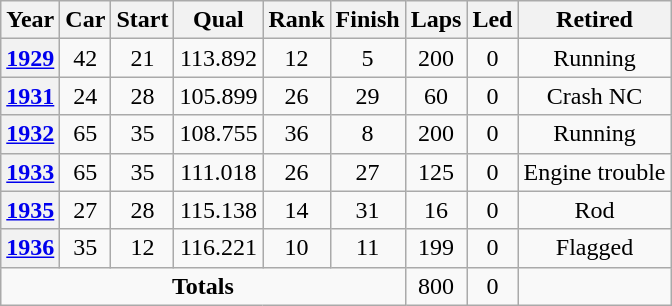<table class="wikitable" style="text-align:center">
<tr>
<th>Year</th>
<th>Car</th>
<th>Start</th>
<th>Qual</th>
<th>Rank</th>
<th>Finish</th>
<th>Laps</th>
<th>Led</th>
<th>Retired</th>
</tr>
<tr>
<th><a href='#'>1929</a></th>
<td>42</td>
<td>21</td>
<td>113.892</td>
<td>12</td>
<td>5</td>
<td>200</td>
<td>0</td>
<td>Running</td>
</tr>
<tr>
<th><a href='#'>1931</a></th>
<td>24</td>
<td>28</td>
<td>105.899</td>
<td>26</td>
<td>29</td>
<td>60</td>
<td>0</td>
<td>Crash NC</td>
</tr>
<tr>
<th><a href='#'>1932</a></th>
<td>65</td>
<td>35</td>
<td>108.755</td>
<td>36</td>
<td>8</td>
<td>200</td>
<td>0</td>
<td>Running</td>
</tr>
<tr>
<th><a href='#'>1933</a></th>
<td>65</td>
<td>35</td>
<td>111.018</td>
<td>26</td>
<td>27</td>
<td>125</td>
<td>0</td>
<td>Engine trouble</td>
</tr>
<tr>
<th><a href='#'>1935</a></th>
<td>27</td>
<td>28</td>
<td>115.138</td>
<td>14</td>
<td>31</td>
<td>16</td>
<td>0</td>
<td>Rod</td>
</tr>
<tr>
<th><a href='#'>1936</a></th>
<td>35</td>
<td>12</td>
<td>116.221</td>
<td>10</td>
<td>11</td>
<td>199</td>
<td>0</td>
<td>Flagged</td>
</tr>
<tr>
<td colspan=6><strong>Totals</strong></td>
<td>800</td>
<td>0</td>
<td></td>
</tr>
</table>
